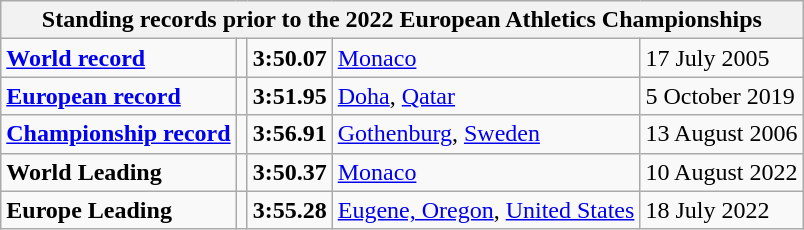<table class="wikitable">
<tr>
<th colspan="5">Standing records prior to the 2022 European Athletics Championships</th>
</tr>
<tr>
<td><strong><a href='#'>World record</a></strong></td>
<td></td>
<td><strong>3:50.07</strong></td>
<td><a href='#'>Monaco</a></td>
<td>17 July 2005</td>
</tr>
<tr>
<td><strong><a href='#'>European record</a></strong></td>
<td></td>
<td><strong>3:51.95</strong></td>
<td><a href='#'>Doha</a>, <a href='#'>Qatar</a></td>
<td>5 October 2019</td>
</tr>
<tr>
<td><strong><a href='#'>Championship record</a></strong></td>
<td></td>
<td><strong>3:56.91</strong></td>
<td><a href='#'>Gothenburg</a>, <a href='#'>Sweden</a></td>
<td>13 August 2006</td>
</tr>
<tr>
<td><strong>World Leading</strong></td>
<td></td>
<td><strong>3:50.37</strong></td>
<td><a href='#'>Monaco</a></td>
<td>10 August 2022</td>
</tr>
<tr>
<td><strong>Europe Leading</strong></td>
<td></td>
<td><strong>3:55.28</strong></td>
<td><a href='#'>Eugene, Oregon</a>, <a href='#'>United States</a></td>
<td>18 July 2022</td>
</tr>
</table>
